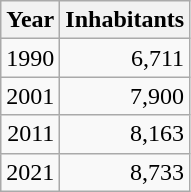<table cellspacing="0" cellpadding="0">
<tr>
<td valign="top"><br><table class="wikitable sortable zebra hintergrundfarbe5">
<tr>
<th>Year</th>
<th>Inhabitants</th>
</tr>
<tr align="right">
<td>1990</td>
<td>6,711</td>
</tr>
<tr align="right">
<td>2001</td>
<td>7,900</td>
</tr>
<tr align="right">
<td>2011</td>
<td>8,163</td>
</tr>
<tr align="right">
<td>2021</td>
<td>8,733</td>
</tr>
</table>
</td>
</tr>
</table>
